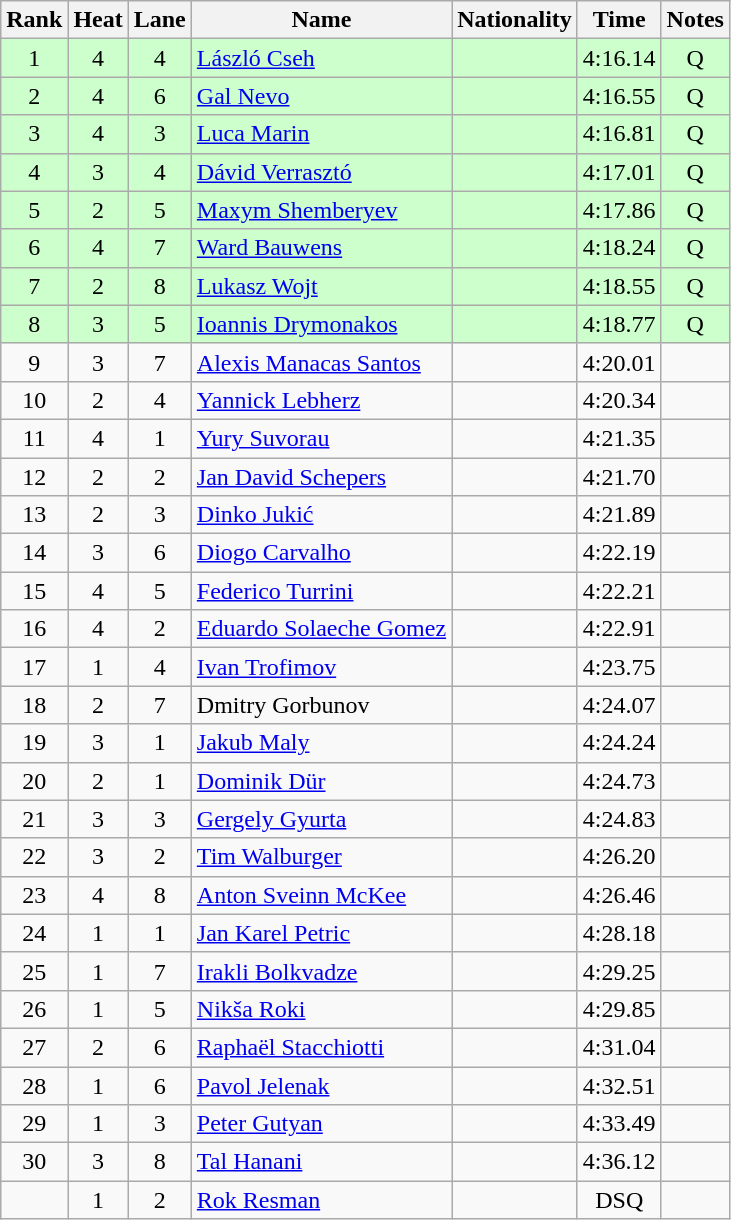<table class="wikitable sortable" style="text-align:center">
<tr>
<th>Rank</th>
<th>Heat</th>
<th>Lane</th>
<th>Name</th>
<th>Nationality</th>
<th>Time</th>
<th>Notes</th>
</tr>
<tr bgcolor=ccffcc>
<td>1</td>
<td>4</td>
<td>4</td>
<td align=left><a href='#'>László Cseh</a></td>
<td align=left></td>
<td>4:16.14</td>
<td>Q</td>
</tr>
<tr bgcolor=ccffcc>
<td>2</td>
<td>4</td>
<td>6</td>
<td align=left><a href='#'>Gal Nevo</a></td>
<td align=left></td>
<td>4:16.55</td>
<td>Q</td>
</tr>
<tr bgcolor=ccffcc>
<td>3</td>
<td>4</td>
<td>3</td>
<td align=left><a href='#'>Luca Marin</a></td>
<td align=left></td>
<td>4:16.81</td>
<td>Q</td>
</tr>
<tr bgcolor=ccffcc>
<td>4</td>
<td>3</td>
<td>4</td>
<td align=left><a href='#'>Dávid Verrasztó</a></td>
<td align=left></td>
<td>4:17.01</td>
<td>Q</td>
</tr>
<tr bgcolor=ccffcc>
<td>5</td>
<td>2</td>
<td>5</td>
<td align=left><a href='#'>Maxym Shemberyev</a></td>
<td align=left></td>
<td>4:17.86</td>
<td>Q</td>
</tr>
<tr bgcolor=ccffcc>
<td>6</td>
<td>4</td>
<td>7</td>
<td align=left><a href='#'>Ward Bauwens</a></td>
<td align=left></td>
<td>4:18.24</td>
<td>Q</td>
</tr>
<tr bgcolor=ccffcc>
<td>7</td>
<td>2</td>
<td>8</td>
<td align=left><a href='#'>Lukasz Wojt</a></td>
<td align=left></td>
<td>4:18.55</td>
<td>Q</td>
</tr>
<tr bgcolor=ccffcc>
<td>8</td>
<td>3</td>
<td>5</td>
<td align=left><a href='#'>Ioannis Drymonakos</a></td>
<td align=left></td>
<td>4:18.77</td>
<td>Q</td>
</tr>
<tr>
<td>9</td>
<td>3</td>
<td>7</td>
<td align=left><a href='#'>Alexis Manacas Santos</a></td>
<td align=left></td>
<td>4:20.01</td>
<td></td>
</tr>
<tr>
<td>10</td>
<td>2</td>
<td>4</td>
<td align=left><a href='#'>Yannick Lebherz</a></td>
<td align=left></td>
<td>4:20.34</td>
<td></td>
</tr>
<tr>
<td>11</td>
<td>4</td>
<td>1</td>
<td align=left><a href='#'>Yury Suvorau</a></td>
<td align=left></td>
<td>4:21.35</td>
<td></td>
</tr>
<tr>
<td>12</td>
<td>2</td>
<td>2</td>
<td align=left><a href='#'>Jan David Schepers</a></td>
<td align=left></td>
<td>4:21.70</td>
<td></td>
</tr>
<tr>
<td>13</td>
<td>2</td>
<td>3</td>
<td align=left><a href='#'>Dinko Jukić</a></td>
<td align=left></td>
<td>4:21.89</td>
<td></td>
</tr>
<tr>
<td>14</td>
<td>3</td>
<td>6</td>
<td align=left><a href='#'>Diogo Carvalho</a></td>
<td align=left></td>
<td>4:22.19</td>
<td></td>
</tr>
<tr>
<td>15</td>
<td>4</td>
<td>5</td>
<td align=left><a href='#'>Federico Turrini</a></td>
<td align=left></td>
<td>4:22.21</td>
<td></td>
</tr>
<tr>
<td>16</td>
<td>4</td>
<td>2</td>
<td align=left><a href='#'>Eduardo Solaeche Gomez</a></td>
<td align=left></td>
<td>4:22.91</td>
<td></td>
</tr>
<tr>
<td>17</td>
<td>1</td>
<td>4</td>
<td align=left><a href='#'>Ivan Trofimov</a></td>
<td align=left></td>
<td>4:23.75</td>
<td></td>
</tr>
<tr>
<td>18</td>
<td>2</td>
<td>7</td>
<td align=left>Dmitry Gorbunov</td>
<td align=left></td>
<td>4:24.07</td>
<td></td>
</tr>
<tr>
<td>19</td>
<td>3</td>
<td>1</td>
<td align=left><a href='#'>Jakub Maly</a></td>
<td align=left></td>
<td>4:24.24</td>
<td></td>
</tr>
<tr>
<td>20</td>
<td>2</td>
<td>1</td>
<td align=left><a href='#'>Dominik Dür</a></td>
<td align=left></td>
<td>4:24.73</td>
<td></td>
</tr>
<tr>
<td>21</td>
<td>3</td>
<td>3</td>
<td align=left><a href='#'>Gergely Gyurta</a></td>
<td align=left></td>
<td>4:24.83</td>
<td></td>
</tr>
<tr>
<td>22</td>
<td>3</td>
<td>2</td>
<td align=left><a href='#'>Tim Walburger</a></td>
<td align=left></td>
<td>4:26.20</td>
<td></td>
</tr>
<tr>
<td>23</td>
<td>4</td>
<td>8</td>
<td align=left><a href='#'>Anton Sveinn McKee</a></td>
<td align=left></td>
<td>4:26.46</td>
<td></td>
</tr>
<tr>
<td>24</td>
<td>1</td>
<td>1</td>
<td align=left><a href='#'>Jan Karel Petric</a></td>
<td align=left></td>
<td>4:28.18</td>
<td></td>
</tr>
<tr>
<td>25</td>
<td>1</td>
<td>7</td>
<td align=left><a href='#'>Irakli Bolkvadze</a></td>
<td align=left></td>
<td>4:29.25</td>
<td></td>
</tr>
<tr>
<td>26</td>
<td>1</td>
<td>5</td>
<td align=left><a href='#'>Nikša Roki</a></td>
<td align=left></td>
<td>4:29.85</td>
<td></td>
</tr>
<tr>
<td>27</td>
<td>2</td>
<td>6</td>
<td align=left><a href='#'>Raphaël Stacchiotti</a></td>
<td align=left></td>
<td>4:31.04</td>
<td></td>
</tr>
<tr>
<td>28</td>
<td>1</td>
<td>6</td>
<td align=left><a href='#'>Pavol Jelenak</a></td>
<td align=left></td>
<td>4:32.51</td>
<td></td>
</tr>
<tr>
<td>29</td>
<td>1</td>
<td>3</td>
<td align=left><a href='#'>Peter Gutyan</a></td>
<td align=left></td>
<td>4:33.49</td>
<td></td>
</tr>
<tr>
<td>30</td>
<td>3</td>
<td>8</td>
<td align=left><a href='#'>Tal Hanani</a></td>
<td align=left></td>
<td>4:36.12</td>
<td></td>
</tr>
<tr>
<td></td>
<td>1</td>
<td>2</td>
<td align=left><a href='#'>Rok Resman</a></td>
<td align=left></td>
<td>DSQ</td>
<td></td>
</tr>
</table>
